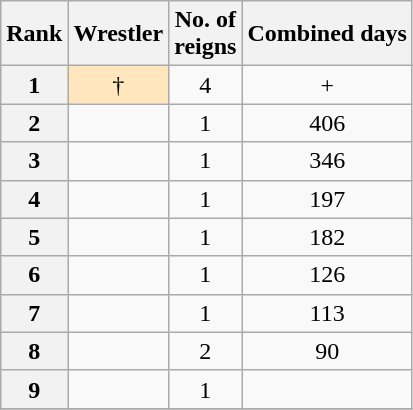<table class="wikitable sortable" style="text-align: center">
<tr>
<th>Rank</th>
<th>Wrestler</th>
<th data-sort-type="number">No. of<br>reigns</th>
<th data-sort-type="number">Combined days</th>
</tr>
<tr>
<th>1</th>
<td style="background-color: #ffe6bd"> †</td>
<td>4</td>
<td>+</td>
</tr>
<tr>
<th>2</th>
<td></td>
<td>1</td>
<td>406</td>
</tr>
<tr>
<th>3</th>
<td></td>
<td>1</td>
<td>346</td>
</tr>
<tr>
<th>4</th>
<td></td>
<td>1</td>
<td>197</td>
</tr>
<tr>
<th>5</th>
<td></td>
<td>1</td>
<td>182</td>
</tr>
<tr>
<th>6</th>
<td></td>
<td>1</td>
<td>126</td>
</tr>
<tr>
<th>7</th>
<td></td>
<td>1</td>
<td>113</td>
</tr>
<tr>
<th>8</th>
<td></td>
<td>2</td>
<td>90</td>
</tr>
<tr>
<th>9</th>
<td></td>
<td>1</td>
<td></td>
</tr>
<tr>
</tr>
</table>
